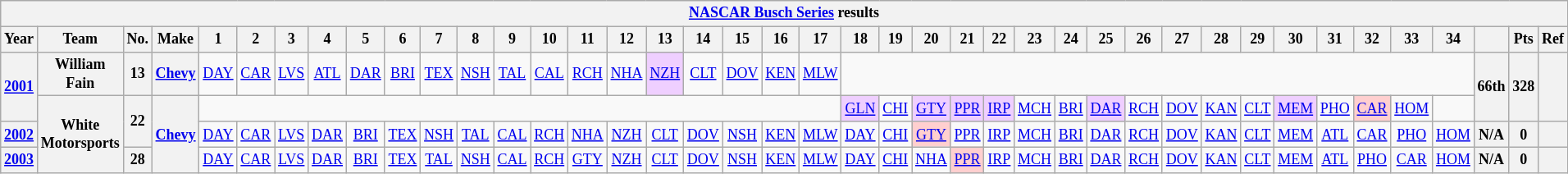<table class="wikitable" style="text-align:center; font-size:75%">
<tr>
<th colspan=42><a href='#'>NASCAR Busch Series</a> results</th>
</tr>
<tr>
<th>Year</th>
<th>Team</th>
<th>No.</th>
<th>Make</th>
<th>1</th>
<th>2</th>
<th>3</th>
<th>4</th>
<th>5</th>
<th>6</th>
<th>7</th>
<th>8</th>
<th>9</th>
<th>10</th>
<th>11</th>
<th>12</th>
<th>13</th>
<th>14</th>
<th>15</th>
<th>16</th>
<th>17</th>
<th>18</th>
<th>19</th>
<th>20</th>
<th>21</th>
<th>22</th>
<th>23</th>
<th>24</th>
<th>25</th>
<th>26</th>
<th>27</th>
<th>28</th>
<th>29</th>
<th>30</th>
<th>31</th>
<th>32</th>
<th>33</th>
<th>34</th>
<th></th>
<th>Pts</th>
<th>Ref</th>
</tr>
<tr>
<th rowspan=2><a href='#'>2001</a></th>
<th>William Fain</th>
<th>13</th>
<th><a href='#'>Chevy</a></th>
<td><a href='#'>DAY</a></td>
<td><a href='#'>CAR</a></td>
<td><a href='#'>LVS</a></td>
<td><a href='#'>ATL</a></td>
<td><a href='#'>DAR</a></td>
<td><a href='#'>BRI</a></td>
<td><a href='#'>TEX</a></td>
<td><a href='#'>NSH</a></td>
<td><a href='#'>TAL</a></td>
<td><a href='#'>CAL</a></td>
<td><a href='#'>RCH</a></td>
<td><a href='#'>NHA</a></td>
<td style="background:#EFCFFF;"><a href='#'>NZH</a><br></td>
<td><a href='#'>CLT</a></td>
<td><a href='#'>DOV</a></td>
<td><a href='#'>KEN</a></td>
<td><a href='#'>MLW</a></td>
<td colspan=17></td>
<th rowspan=2>66th</th>
<th rowspan=2>328</th>
<th rowspan=2></th>
</tr>
<tr>
<th rowspan=3>White Motorsports</th>
<th rowspan=2>22</th>
<th rowspan=3><a href='#'>Chevy</a></th>
<td colspan=17></td>
<td style="background:#EFCFFF;"><a href='#'>GLN</a><br></td>
<td><a href='#'>CHI</a></td>
<td style="background:#EFCFFF;"><a href='#'>GTY</a><br></td>
<td style="background:#EFCFFF;"><a href='#'>PPR</a><br></td>
<td style="background:#EFCFFF;"><a href='#'>IRP</a><br></td>
<td><a href='#'>MCH</a></td>
<td><a href='#'>BRI</a></td>
<td style="background:#EFCFFF;"><a href='#'>DAR</a><br></td>
<td><a href='#'>RCH</a></td>
<td><a href='#'>DOV</a></td>
<td><a href='#'>KAN</a></td>
<td><a href='#'>CLT</a></td>
<td style="background:#EFCFFF;"><a href='#'>MEM</a><br></td>
<td><a href='#'>PHO</a></td>
<td style="background:#FFCFCF;"><a href='#'>CAR</a><br></td>
<td><a href='#'>HOM</a></td>
<td></td>
</tr>
<tr>
<th><a href='#'>2002</a></th>
<td><a href='#'>DAY</a></td>
<td><a href='#'>CAR</a></td>
<td><a href='#'>LVS</a></td>
<td><a href='#'>DAR</a></td>
<td><a href='#'>BRI</a></td>
<td><a href='#'>TEX</a></td>
<td><a href='#'>NSH</a></td>
<td><a href='#'>TAL</a></td>
<td><a href='#'>CAL</a></td>
<td><a href='#'>RCH</a></td>
<td><a href='#'>NHA</a></td>
<td><a href='#'>NZH</a></td>
<td><a href='#'>CLT</a></td>
<td><a href='#'>DOV</a></td>
<td><a href='#'>NSH</a></td>
<td><a href='#'>KEN</a></td>
<td><a href='#'>MLW</a></td>
<td><a href='#'>DAY</a></td>
<td><a href='#'>CHI</a></td>
<td style="background:#FFCFCF;"><a href='#'>GTY</a><br></td>
<td><a href='#'>PPR</a></td>
<td><a href='#'>IRP</a></td>
<td><a href='#'>MCH</a></td>
<td><a href='#'>BRI</a></td>
<td><a href='#'>DAR</a></td>
<td><a href='#'>RCH</a></td>
<td><a href='#'>DOV</a></td>
<td><a href='#'>KAN</a></td>
<td><a href='#'>CLT</a></td>
<td><a href='#'>MEM</a></td>
<td><a href='#'>ATL</a></td>
<td><a href='#'>CAR</a></td>
<td><a href='#'>PHO</a></td>
<td><a href='#'>HOM</a></td>
<th>N/A</th>
<th>0</th>
<th></th>
</tr>
<tr>
<th><a href='#'>2003</a></th>
<th>28</th>
<td><a href='#'>DAY</a></td>
<td><a href='#'>CAR</a></td>
<td><a href='#'>LVS</a></td>
<td><a href='#'>DAR</a></td>
<td><a href='#'>BRI</a></td>
<td><a href='#'>TEX</a></td>
<td><a href='#'>TAL</a></td>
<td><a href='#'>NSH</a></td>
<td><a href='#'>CAL</a></td>
<td><a href='#'>RCH</a></td>
<td><a href='#'>GTY</a></td>
<td><a href='#'>NZH</a></td>
<td><a href='#'>CLT</a></td>
<td><a href='#'>DOV</a></td>
<td><a href='#'>NSH</a></td>
<td><a href='#'>KEN</a></td>
<td><a href='#'>MLW</a></td>
<td><a href='#'>DAY</a></td>
<td><a href='#'>CHI</a></td>
<td><a href='#'>NHA</a></td>
<td style="background:#FFCFCF;"><a href='#'>PPR</a><br></td>
<td><a href='#'>IRP</a></td>
<td><a href='#'>MCH</a></td>
<td><a href='#'>BRI</a></td>
<td><a href='#'>DAR</a></td>
<td><a href='#'>RCH</a></td>
<td><a href='#'>DOV</a></td>
<td><a href='#'>KAN</a></td>
<td><a href='#'>CLT</a></td>
<td><a href='#'>MEM</a></td>
<td><a href='#'>ATL</a></td>
<td><a href='#'>PHO</a></td>
<td><a href='#'>CAR</a></td>
<td><a href='#'>HOM</a></td>
<th>N/A</th>
<th>0</th>
<th></th>
</tr>
</table>
